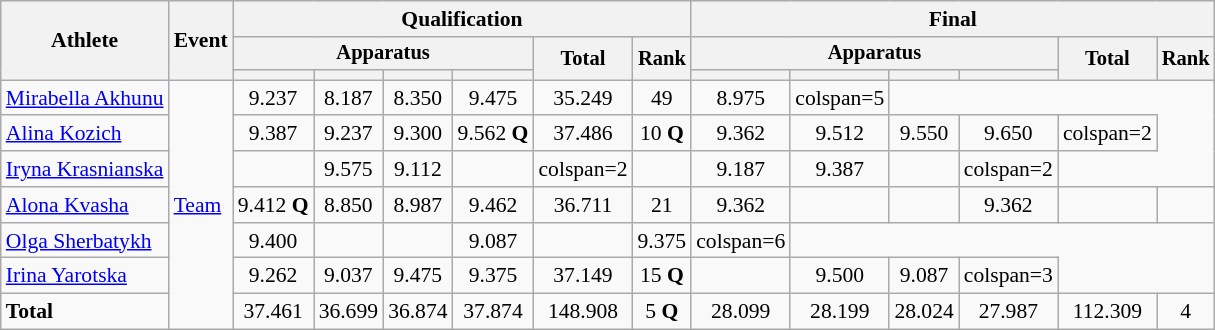<table class="wikitable" style="font-size:90%">
<tr>
<th rowspan=3>Athlete</th>
<th rowspan=3>Event</th>
<th colspan=6>Qualification</th>
<th colspan=6>Final</th>
</tr>
<tr style="font-size:95%">
<th colspan=4>Apparatus</th>
<th rowspan=2>Total</th>
<th rowspan=2>Rank</th>
<th colspan=4>Apparatus</th>
<th rowspan=2>Total</th>
<th rowspan=2>Rank</th>
</tr>
<tr style="font-size:95%">
<th></th>
<th></th>
<th></th>
<th></th>
<th></th>
<th></th>
<th></th>
<th></th>
</tr>
<tr align=center>
<td align=left><a href='#'>Mirabella Akhunu</a></td>
<td align=left rowspan=7><a href='#'>Team</a></td>
<td>9.237</td>
<td>8.187</td>
<td>8.350</td>
<td>9.475</td>
<td>35.249</td>
<td>49</td>
<td>8.975</td>
<td>colspan=5 </td>
</tr>
<tr align=center>
<td align=left><a href='#'>Alina Kozich</a></td>
<td>9.387</td>
<td>9.237</td>
<td>9.300</td>
<td>9.562 <strong>Q</strong></td>
<td>37.486</td>
<td>10 <strong>Q</strong></td>
<td>9.362</td>
<td>9.512</td>
<td>9.550</td>
<td>9.650</td>
<td>colspan=2 </td>
</tr>
<tr align=center>
<td align=left><a href='#'>Iryna Krasnianska</a></td>
<td></td>
<td>9.575</td>
<td>9.112</td>
<td></td>
<td>colspan=2 </td>
<td></td>
<td>9.187</td>
<td>9.387</td>
<td></td>
<td>colspan=2 </td>
</tr>
<tr align=center>
<td align=left><a href='#'>Alona Kvasha</a></td>
<td>9.412 <strong>Q</strong></td>
<td>8.850</td>
<td>8.987</td>
<td>9.462</td>
<td>36.711</td>
<td>21</td>
<td>9.362</td>
<td></td>
<td></td>
<td>9.362</td>
<td></td>
<td></td>
</tr>
<tr align=center>
<td align=left><a href='#'>Olga Sherbatykh</a></td>
<td>9.400</td>
<td></td>
<td></td>
<td>9.087</td>
<td></td>
<td>9.375</td>
<td>colspan=6 </td>
</tr>
<tr align=center>
<td align=left><a href='#'>Irina Yarotska</a></td>
<td>9.262</td>
<td>9.037</td>
<td>9.475</td>
<td>9.375</td>
<td>37.149</td>
<td>15 <strong>Q</strong></td>
<td></td>
<td>9.500</td>
<td>9.087</td>
<td>colspan=3 </td>
</tr>
<tr align=center>
<td align=left><strong>Total</strong></td>
<td>37.461</td>
<td>36.699</td>
<td>36.874</td>
<td>37.874</td>
<td>148.908</td>
<td>5 <strong>Q</strong></td>
<td>28.099</td>
<td>28.199</td>
<td>28.024</td>
<td>27.987</td>
<td>112.309</td>
<td>4</td>
</tr>
</table>
